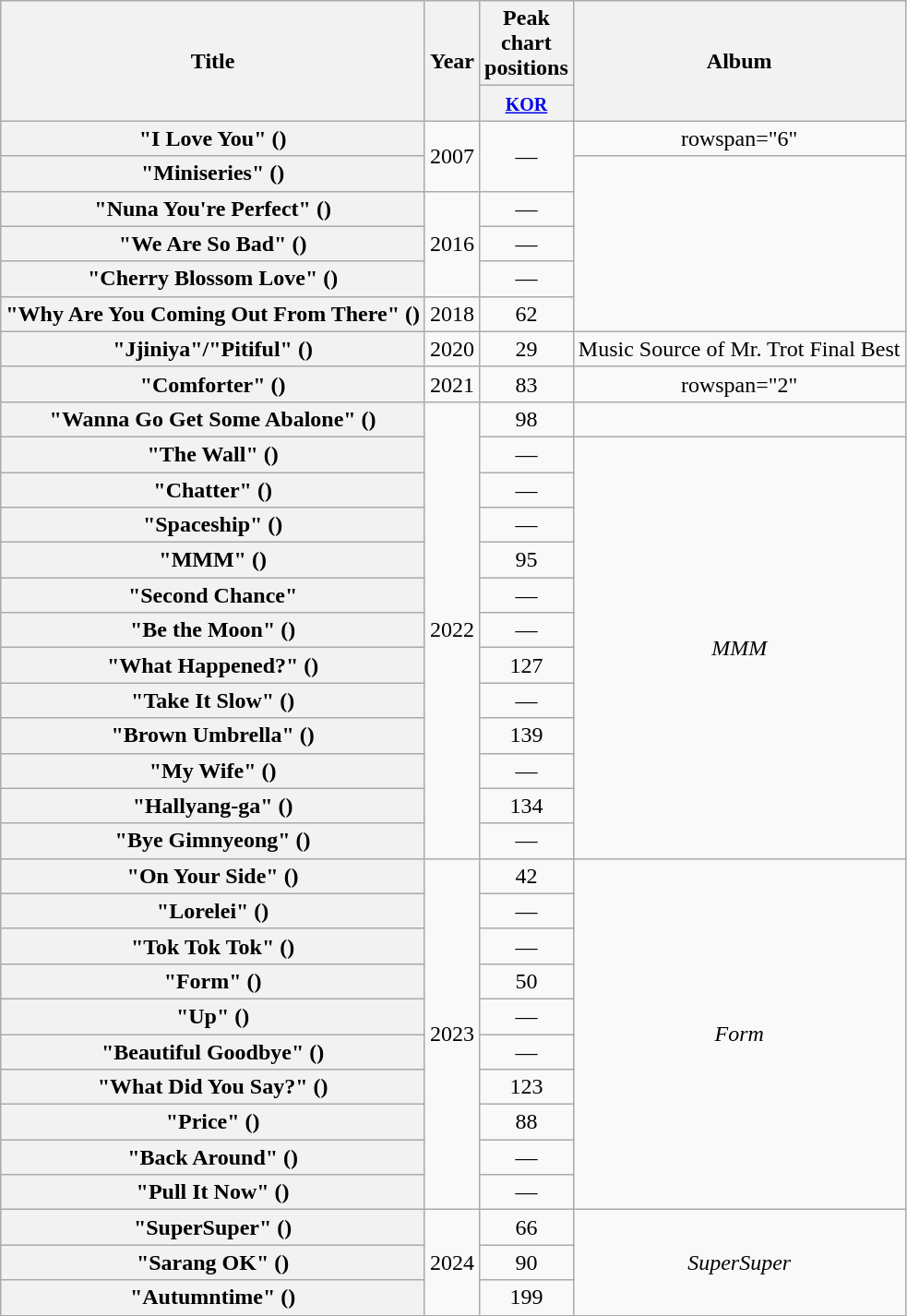<table class="wikitable plainrowheaders" style="text-align:center;" border="1">
<tr>
<th scope="col" rowspan="2">Title</th>
<th scope="col" rowspan="2">Year</th>
<th scope="col" colspan="1">Peak chart positions</th>
<th scope="col" rowspan="2">Album</th>
</tr>
<tr>
<th style="width:2.5em;"><small><a href='#'>KOR</a></small><br></th>
</tr>
<tr>
<th scope="row">"I Love You" ()</th>
<td rowspan="2">2007</td>
<td rowspan="2">—</td>
<td>rowspan="6" </td>
</tr>
<tr>
<th scope="row">"Miniseries" ()</th>
</tr>
<tr>
<th scope="row">"Nuna You're Perfect" ()</th>
<td rowspan="3">2016</td>
<td>—</td>
</tr>
<tr>
<th scope="row">"We Are So Bad" ()</th>
<td>—</td>
</tr>
<tr>
<th scope="row">"Cherry Blossom Love" ()</th>
<td>—</td>
</tr>
<tr>
<th scope="row">"Why Are You Coming Out From There" ()</th>
<td>2018</td>
<td>62</td>
</tr>
<tr>
<th scope="row">"Jjiniya"/"Pitiful" ()</th>
<td>2020</td>
<td>29</td>
<td>Music Source of Mr. Trot Final Best</td>
</tr>
<tr>
<th scope="row">"Comforter" ()</th>
<td>2021</td>
<td>83</td>
<td>rowspan="2" </td>
</tr>
<tr>
<th scope="row">"Wanna Go Get Some Abalone" ()</th>
<td rowspan="13">2022</td>
<td>98</td>
</tr>
<tr>
<th scope="row">"The Wall" ()</th>
<td>—</td>
<td rowspan="12"><em>MMM</em></td>
</tr>
<tr>
<th scope="row">"Chatter" ()</th>
<td>—</td>
</tr>
<tr>
<th scope="row">"Spaceship" ()</th>
<td>—</td>
</tr>
<tr>
<th scope="row">"MMM" ()</th>
<td>95</td>
</tr>
<tr>
<th scope="row">"Second Chance"</th>
<td>—</td>
</tr>
<tr>
<th scope="row">"Be the Moon" ()</th>
<td>—</td>
</tr>
<tr>
<th scope="row">"What Happened?" ()</th>
<td>127</td>
</tr>
<tr>
<th scope="row">"Take It Slow" ()</th>
<td>—</td>
</tr>
<tr>
<th scope="row">"Brown Umbrella" ()</th>
<td>139</td>
</tr>
<tr>
<th scope="row">"My Wife" ()</th>
<td>—</td>
</tr>
<tr>
<th scope="row">"Hallyang-ga" ()</th>
<td>134</td>
</tr>
<tr>
<th scope="row">"Bye Gimnyeong" ()</th>
<td>—</td>
</tr>
<tr>
<th scope="row">"On Your Side" ()</th>
<td rowspan="10">2023</td>
<td>42</td>
<td rowspan="10"><em>Form</em></td>
</tr>
<tr>
<th scope="row">"Lorelei" ()</th>
<td>—</td>
</tr>
<tr>
<th scope="row">"Tok Tok Tok" ()</th>
<td>—</td>
</tr>
<tr>
<th scope="row">"Form" ()</th>
<td>50</td>
</tr>
<tr>
<th scope="row">"Up" ()</th>
<td>—</td>
</tr>
<tr>
<th scope="row">"Beautiful Goodbye" ()</th>
<td>—</td>
</tr>
<tr>
<th scope="row">"What Did You Say?" ()</th>
<td>123</td>
</tr>
<tr>
<th scope="row">"Price" ()</th>
<td>88</td>
</tr>
<tr>
<th scope="row">"Back Around" ()</th>
<td>—</td>
</tr>
<tr>
<th scope="row">"Pull It Now" ()</th>
<td>—</td>
</tr>
<tr>
<th scope="row">"SuperSuper" ()</th>
<td rowspan="3">2024</td>
<td>66</td>
<td rowspan="3"><em>SuperSuper</em></td>
</tr>
<tr>
<th scope="row">"Sarang OK" ()</th>
<td>90</td>
</tr>
<tr>
<th scope="row">"Autumntime" ()</th>
<td>199</td>
</tr>
</table>
